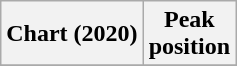<table class="wikitable plainrowheaders sortable">
<tr>
<th>Chart (2020)</th>
<th>Peak<br>position</th>
</tr>
<tr>
</tr>
</table>
